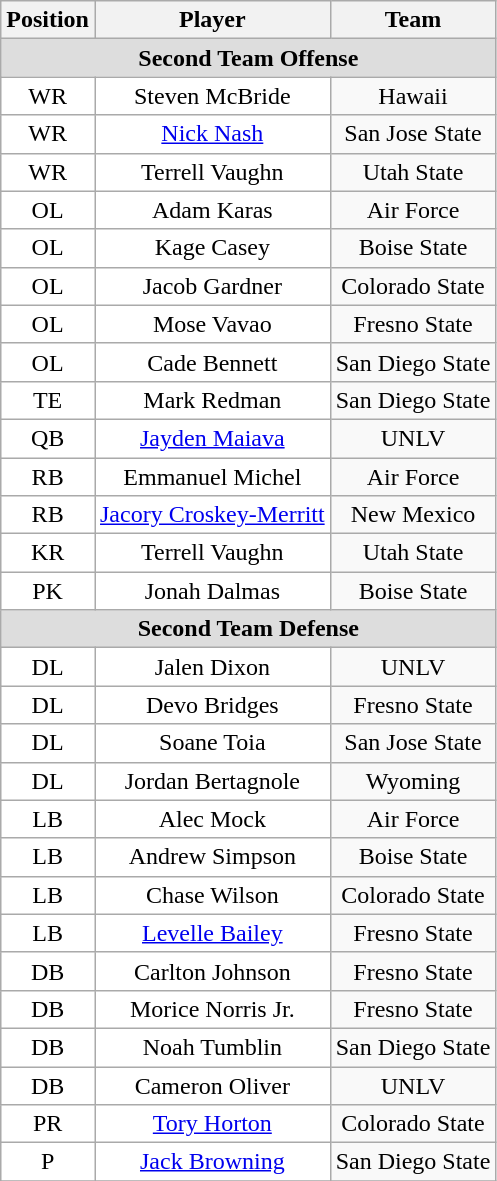<table class="wikitable" border="0">
<tr>
<th>Position</th>
<th>Player</th>
<th>Team</th>
</tr>
<tr>
<td colspan="3" style="text-align:center; background:#ddd;"><strong>Second Team Offense </strong></td>
</tr>
<tr style="text-align:center;">
<td style="background:white">WR</td>
<td style="background:white">Steven McBride</td>
<td style=>Hawaii</td>
</tr>
<tr style="text-align:center;">
<td style="background:white">WR</td>
<td style="background:white"><a href='#'>Nick Nash</a></td>
<td style=>San Jose State</td>
</tr>
<tr style="text-align:center;">
<td style="background:white">WR</td>
<td style="background:white">Terrell Vaughn</td>
<td style=>Utah State</td>
</tr>
<tr style="text-align:center;">
<td style="background:white">OL</td>
<td style="background:white">Adam Karas</td>
<td style=>Air Force</td>
</tr>
<tr style="text-align:center;">
<td style="background:white">OL</td>
<td style="background:white">Kage Casey</td>
<td style=>Boise State</td>
</tr>
<tr style="text-align:center;">
<td style="background:white">OL</td>
<td style="background:white">Jacob Gardner</td>
<td style=>Colorado State</td>
</tr>
<tr style="text-align:center;">
<td style="background:white">OL</td>
<td style="background:white">Mose Vavao</td>
<td style=>Fresno State</td>
</tr>
<tr style="text-align:center;">
<td style="background:white">OL</td>
<td style="background:white">Cade Bennett</td>
<td style=>San Diego State</td>
</tr>
<tr style="text-align:center;">
<td style="background:white">TE</td>
<td style="background:white">Mark Redman</td>
<td style=>San Diego State</td>
</tr>
<tr style="text-align:center;">
<td style="background:white">QB</td>
<td style="background:white"><a href='#'>Jayden Maiava</a></td>
<td style=>UNLV</td>
</tr>
<tr style="text-align:center;">
<td style="background:white">RB</td>
<td style="background:white">Emmanuel Michel</td>
<td style=>Air Force</td>
</tr>
<tr style="text-align:center;">
<td style="background:white">RB</td>
<td style="background:white"><a href='#'>Jacory Croskey-Merritt</a></td>
<td style=>New Mexico</td>
</tr>
<tr style="text-align:center;">
<td style="background:white">KR</td>
<td style="background:white">Terrell Vaughn</td>
<td style=>Utah State</td>
</tr>
<tr style="text-align:center;">
<td style="background:white">PK</td>
<td style="background:white">Jonah Dalmas</td>
<td style=>Boise State</td>
</tr>
<tr>
<td colspan="3" style="text-align:center; background:#ddd;"><strong>Second Team Defense</strong></td>
</tr>
<tr style="text-align:center;">
<td style="background:white">DL</td>
<td style="background:white">Jalen Dixon</td>
<td style=>UNLV</td>
</tr>
<tr style="text-align:center;">
<td style="background:white">DL</td>
<td style="background:white">Devo Bridges</td>
<td style=>Fresno State</td>
</tr>
<tr style="text-align:center;">
<td style="background:white">DL</td>
<td style="background:white">Soane Toia</td>
<td style=>San Jose State</td>
</tr>
<tr style="text-align:center;">
<td style="background:white">DL</td>
<td style="background:white">Jordan Bertagnole</td>
<td style=>Wyoming</td>
</tr>
<tr style="text-align:center;">
<td style="background:white">LB</td>
<td style="background:white">Alec Mock</td>
<td style=>Air Force</td>
</tr>
<tr style="text-align:center;">
<td style="background:white">LB</td>
<td style="background:white">Andrew Simpson</td>
<td style=>Boise State</td>
</tr>
<tr style="text-align:center;">
<td style="background:white">LB</td>
<td style="background:white">Chase Wilson</td>
<td style=>Colorado State</td>
</tr>
<tr style="text-align:center;">
<td style="background:white">LB</td>
<td style="background:white"><a href='#'>Levelle Bailey</a></td>
<td style=>Fresno State</td>
</tr>
<tr style="text-align:center;">
<td style="background:white">DB</td>
<td style="background:white">Carlton Johnson</td>
<td style=>Fresno State</td>
</tr>
<tr style="text-align:center;">
<td style="background:white">DB</td>
<td style="background:white">Morice Norris Jr.</td>
<td style=>Fresno State</td>
</tr>
<tr style="text-align:center;">
<td style="background:white">DB</td>
<td style="background:white">Noah Tumblin</td>
<td style=>San Diego State</td>
</tr>
<tr style="text-align:center;">
<td style="background:white">DB</td>
<td style="background:white">Cameron Oliver</td>
<td style=>UNLV</td>
</tr>
<tr style="text-align:center;">
<td style="background:white">PR</td>
<td style="background:white"><a href='#'>Tory Horton</a></td>
<td style=>Colorado State</td>
</tr>
<tr style="text-align:center;">
<td style="background:white">P</td>
<td style="background:white"><a href='#'>Jack Browning</a></td>
<td style=>San Diego State</td>
</tr>
<tr>
</tr>
</table>
